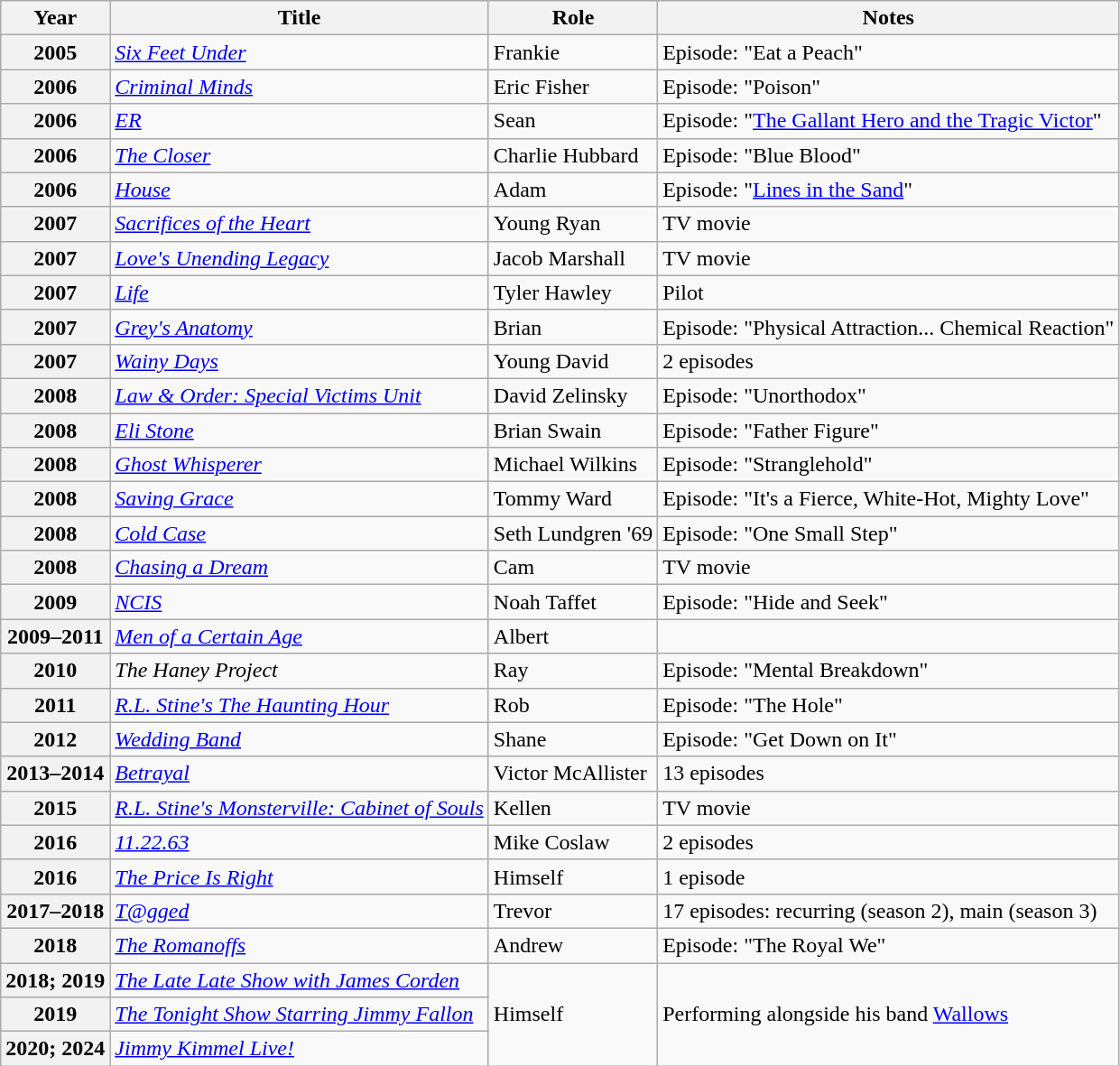<table class="wikitable sortable plainrowheaders">
<tr>
<th>Year</th>
<th>Title</th>
<th>Role</th>
<th class="unsortable">Notes</th>
</tr>
<tr>
<th scope="row">2005</th>
<td><em><a href='#'>Six Feet Under</a></em></td>
<td>Frankie</td>
<td>Episode: "Eat a Peach"</td>
</tr>
<tr>
<th scope="row">2006</th>
<td><em><a href='#'>Criminal Minds</a></em></td>
<td>Eric Fisher</td>
<td>Episode: "Poison"</td>
</tr>
<tr>
<th scope="row">2006</th>
<td><em><a href='#'>ER</a></em></td>
<td>Sean</td>
<td>Episode: "<a href='#'>The Gallant Hero and the Tragic Victor</a>"</td>
</tr>
<tr>
<th scope="row">2006</th>
<td><em><a href='#'>The Closer</a></em></td>
<td>Charlie Hubbard</td>
<td>Episode: "Blue Blood"</td>
</tr>
<tr>
<th scope="row">2006</th>
<td><em><a href='#'>House</a></em></td>
<td>Adam</td>
<td>Episode: "<a href='#'>Lines in the Sand</a>"</td>
</tr>
<tr>
<th scope="row">2007</th>
<td><em><a href='#'>Sacrifices of the Heart</a></em></td>
<td>Young Ryan</td>
<td>TV movie</td>
</tr>
<tr>
<th scope="row">2007</th>
<td><em><a href='#'>Love's Unending Legacy</a></em></td>
<td>Jacob Marshall</td>
<td>TV movie</td>
</tr>
<tr>
<th scope="row">2007</th>
<td><em><a href='#'>Life</a></em></td>
<td>Tyler Hawley</td>
<td>Pilot</td>
</tr>
<tr>
<th scope="row">2007</th>
<td><em><a href='#'>Grey's Anatomy</a></em></td>
<td>Brian</td>
<td>Episode: "Physical Attraction... Chemical Reaction"</td>
</tr>
<tr>
<th scope="row">2007</th>
<td><em><a href='#'>Wainy Days</a></em></td>
<td>Young David</td>
<td>2 episodes</td>
</tr>
<tr>
<th scope="row">2008</th>
<td><em><a href='#'>Law & Order: Special Victims Unit</a></em></td>
<td>David Zelinsky</td>
<td>Episode: "Unorthodox"</td>
</tr>
<tr>
<th scope="row">2008</th>
<td><em><a href='#'>Eli Stone</a></em></td>
<td>Brian Swain</td>
<td>Episode: "Father Figure"</td>
</tr>
<tr>
<th scope="row">2008</th>
<td><em><a href='#'>Ghost Whisperer</a></em></td>
<td>Michael Wilkins</td>
<td>Episode: "Stranglehold"</td>
</tr>
<tr>
<th scope="row">2008</th>
<td><em><a href='#'>Saving Grace</a></em></td>
<td>Tommy Ward</td>
<td>Episode: "It's a Fierce, White-Hot, Mighty Love"</td>
</tr>
<tr>
<th scope="row">2008</th>
<td><em><a href='#'>Cold Case</a></em></td>
<td>Seth Lundgren '69</td>
<td>Episode: "One Small Step"</td>
</tr>
<tr>
<th scope="row">2008</th>
<td><em><a href='#'>Chasing a Dream</a></em></td>
<td>Cam</td>
<td>TV movie</td>
</tr>
<tr>
<th scope="row">2009</th>
<td><em><a href='#'>NCIS</a></em></td>
<td>Noah Taffet</td>
<td>Episode: "Hide and Seek"</td>
</tr>
<tr>
<th scope="row">2009–2011</th>
<td><em><a href='#'>Men of a Certain Age</a></em></td>
<td>Albert</td>
<td></td>
</tr>
<tr>
<th scope="row">2010</th>
<td><em>The Haney Project</em></td>
<td>Ray</td>
<td>Episode: "Mental Breakdown"</td>
</tr>
<tr>
<th scope="row">2011</th>
<td><em><a href='#'>R.L. Stine's The Haunting Hour</a></em></td>
<td>Rob</td>
<td>Episode: "The Hole"</td>
</tr>
<tr>
<th scope="row">2012</th>
<td><em><a href='#'>Wedding Band</a></em></td>
<td>Shane</td>
<td>Episode: "Get Down on It"</td>
</tr>
<tr>
<th scope="row">2013–2014</th>
<td><em><a href='#'>Betrayal</a></em></td>
<td>Victor McAllister</td>
<td>13 episodes</td>
</tr>
<tr>
<th scope="row">2015</th>
<td><em><a href='#'>R.L. Stine's Monsterville: Cabinet of Souls</a></em></td>
<td>Kellen</td>
<td>TV movie</td>
</tr>
<tr>
<th scope="row">2016</th>
<td><em><a href='#'>11.22.63</a></em></td>
<td>Mike Coslaw</td>
<td>2 episodes</td>
</tr>
<tr>
<th scope="row">2016</th>
<td><em><a href='#'>The Price Is Right</a></em></td>
<td>Himself</td>
<td>1 episode</td>
</tr>
<tr>
<th scope="row">2017–2018</th>
<td><em><a href='#'>T@gged</a></em></td>
<td>Trevor</td>
<td>17 episodes: recurring (season 2), main (season 3)</td>
</tr>
<tr>
<th scope="row">2018</th>
<td><em><a href='#'>The Romanoffs</a></em></td>
<td>Andrew</td>
<td>Episode: "The Royal We"</td>
</tr>
<tr>
<th scope="row">2018; 2019</th>
<td><em><a href='#'>The Late Late Show with James Corden</a></em></td>
<td rowspan="3">Himself</td>
<td rowspan="3">Performing alongside his band <a href='#'>Wallows</a></td>
</tr>
<tr>
<th scope="row">2019</th>
<td><em><a href='#'>The Tonight Show Starring Jimmy Fallon</a></em></td>
</tr>
<tr>
<th scope="row">2020; 2024</th>
<td><em><a href='#'>Jimmy Kimmel Live!</a></em></td>
</tr>
</table>
